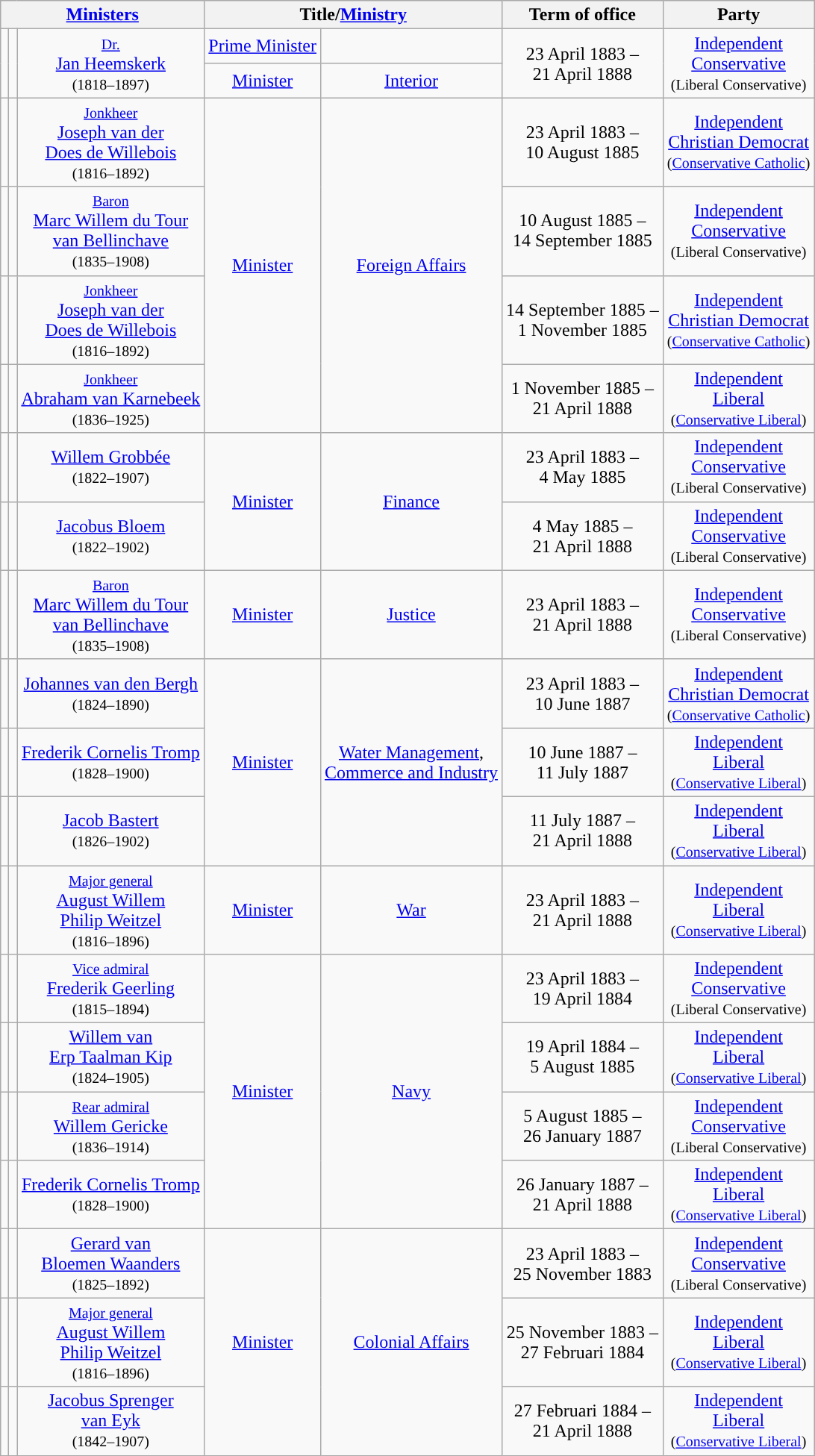<table class="wikitable" style="text-align:center">
<tr>
<th colspan=3><a href='#'>Ministers</a></th>
<th colspan=2>Title/<a href='#'>Ministry</a></th>
<th>Term of office</th>
<th>Party</th>
</tr>
<tr>
<td rowspan=2 style="background:"></td>
<td rowspan=2></td>
<td rowspan=2><small><a href='#'>Dr.</a></small> <br> <a href='#'>Jan Heemskerk</a> <br> <small>(1818–1897)</small></td>
<td><a href='#'>Prime Minister</a></td>
<td></td>
<td rowspan=2>23 April 1883 – <br> 21 April 1888</td>
<td rowspan=2><a href='#'>Independent <br> Conservative</a> <br> <small>(Liberal Conservative)</small></td>
</tr>
<tr>
<td><a href='#'>Minister</a></td>
<td><a href='#'>Interior</a></td>
</tr>
<tr>
<td style="background:"></td>
<td></td>
<td><small><a href='#'>Jonkheer</a></small> <br> <a href='#'>Joseph van der <br> Does de Willebois</a> <br> <small>(1816–1892)</small></td>
<td rowspan=4><a href='#'>Minister</a></td>
<td rowspan=4><a href='#'>Foreign Affairs</a></td>
<td>23 April 1883 – <br> 10 August 1885 <br> </td>
<td><a href='#'>Independent <br> Christian Democrat</a> <br> <small>(<a href='#'>Conservative Catholic</a>)</small></td>
</tr>
<tr>
<td style="background:"></td>
<td></td>
<td><small><a href='#'>Baron</a></small> <br> <a href='#'>Marc Willem du Tour <br> van Bellinchave</a> <br> <small>(1835–1908)</small></td>
<td>10 August 1885 – <br> 14 September 1885 <br> </td>
<td><a href='#'>Independent <br> Conservative</a> <br> <small>(Liberal Conservative)</small></td>
</tr>
<tr>
<td style="background:"></td>
<td></td>
<td><small><a href='#'>Jonkheer</a></small> <br> <a href='#'>Joseph van der <br> Does de Willebois</a> <br> <small>(1816–1892)</small></td>
<td>14 September 1885 – <br> 1 November 1885 <br> </td>
<td><a href='#'>Independent <br> Christian Democrat</a> <br> <small>(<a href='#'>Conservative Catholic</a>)</small></td>
</tr>
<tr>
<td style="background:"></td>
<td></td>
<td><small><a href='#'>Jonkheer</a></small> <br> <a href='#'>Abraham van Karnebeek</a> <br> <small>(1836–1925)</small></td>
<td>1 November 1885 – <br> 21 April 1888</td>
<td><a href='#'>Independent <br> Liberal</a> <br> <small>(<a href='#'>Conservative Liberal</a>)</small></td>
</tr>
<tr>
<td style="background:"></td>
<td></td>
<td><a href='#'>Willem Grobbée</a> <br> <small>(1822–1907)</small></td>
<td rowspan=2><a href='#'>Minister</a></td>
<td rowspan=2><a href='#'>Finance</a></td>
<td>23 April 1883 – <br> 4 May 1885 <br> </td>
<td><a href='#'>Independent <br> Conservative</a> <br> <small>(Liberal Conservative)</small></td>
</tr>
<tr>
<td style="background:"></td>
<td></td>
<td><a href='#'>Jacobus Bloem</a> <br> <small>(1822–1902)</small></td>
<td>4 May 1885 – <br> 21 April 1888</td>
<td><a href='#'>Independent <br> Conservative</a> <br> <small>(Liberal Conservative)</small></td>
</tr>
<tr>
<td style="background:"></td>
<td></td>
<td><small><a href='#'>Baron</a></small> <br> <a href='#'>Marc Willem du Tour <br> van Bellinchave</a> <br> <small>(1835–1908)</small></td>
<td><a href='#'>Minister</a></td>
<td><a href='#'>Justice</a></td>
<td>23 April 1883 – <br> 21 April 1888</td>
<td><a href='#'>Independent <br> Conservative</a> <br> <small>(Liberal Conservative)</small></td>
</tr>
<tr>
<td style="background:"></td>
<td></td>
<td><a href='#'>Johannes van den Bergh</a> <br> <small>(1824–1890)</small></td>
<td rowspan=3><a href='#'>Minister</a></td>
<td rowspan=3><a href='#'>Water Management</a>, <br> <a href='#'>Commerce and Industry</a></td>
<td>23 April 1883 – <br> 10 June 1887 <br> </td>
<td><a href='#'>Independent <br> Christian Democrat</a> <br> <small>(<a href='#'>Conservative Catholic</a>)</small></td>
</tr>
<tr>
<td style="background:"></td>
<td></td>
<td><a href='#'>Frederik Cornelis Tromp</a> <br> <small>(1828–1900)</small></td>
<td>10 June 1887 – <br> 11 July 1887 <br> </td>
<td><a href='#'>Independent <br> Liberal</a> <br> <small>(<a href='#'>Conservative Liberal</a>)</small></td>
</tr>
<tr>
<td style="background:"></td>
<td></td>
<td><a href='#'>Jacob Bastert</a> <br> <small>(1826–1902)</small></td>
<td>11 July 1887 – <br> 21 April 1888</td>
<td><a href='#'>Independent <br> Liberal</a> <br> <small>(<a href='#'>Conservative Liberal</a>)</small></td>
</tr>
<tr>
<td style="background:"></td>
<td></td>
<td><small><a href='#'>Major general</a></small> <br> <a href='#'>August Willem <br> Philip Weitzel</a> <br> <small>(1816–1896)</small></td>
<td><a href='#'>Minister</a></td>
<td><a href='#'>War</a></td>
<td>23 April 1883 – <br> 21 April 1888</td>
<td><a href='#'>Independent <br> Liberal</a> <br> <small>(<a href='#'>Conservative Liberal</a>)</small></td>
</tr>
<tr>
<td style="background:"></td>
<td></td>
<td><small><a href='#'>Vice admiral</a></small> <br> <a href='#'>Frederik Geerling</a> <br> <small>(1815–1894)</small></td>
<td rowspan=4><a href='#'>Minister</a></td>
<td rowspan=4><a href='#'>Navy</a></td>
<td>23 April 1883 – <br> 19 April 1884 <br> </td>
<td><a href='#'>Independent <br> Conservative</a> <br> <small>(Liberal Conservative)</small></td>
</tr>
<tr>
<td style="background:"></td>
<td></td>
<td><a href='#'>Willem van <br> Erp Taalman Kip</a> <br> <small>(1824–1905)</small></td>
<td>19 April 1884 – <br> 5 August 1885 <br> </td>
<td><a href='#'>Independent <br> Liberal</a> <br> <small>(<a href='#'>Conservative Liberal</a>)</small></td>
</tr>
<tr>
<td style="background:"></td>
<td></td>
<td><small><a href='#'>Rear admiral</a></small> <br> <a href='#'>Willem Gericke</a> <br> <small>(1836–1914)</small></td>
<td>5 August 1885 – <br> 26 January 1887 <br> </td>
<td><a href='#'>Independent <br> Conservative</a> <br> <small>(Liberal Conservative)</small></td>
</tr>
<tr>
<td style="background:"></td>
<td></td>
<td><a href='#'>Frederik Cornelis Tromp</a> <br> <small>(1828–1900)</small></td>
<td>26 January 1887 – <br> 21 April 1888</td>
<td><a href='#'>Independent <br> Liberal</a> <br> <small>(<a href='#'>Conservative Liberal</a>)</small></td>
</tr>
<tr>
<td style="background:"></td>
<td></td>
<td><a href='#'>Gerard van <br> Bloemen Waanders</a> <br> <small>(1825–1892)</small></td>
<td rowspan=3><a href='#'>Minister</a></td>
<td rowspan=3><a href='#'>Colonial Affairs</a></td>
<td>23 April 1883 – <br> 25 November 1883 <br> </td>
<td><a href='#'>Independent <br> Conservative</a> <br> <small>(Liberal Conservative)</small></td>
</tr>
<tr>
<td style="background:"></td>
<td></td>
<td><small><a href='#'>Major general</a></small> <br> <a href='#'>August Willem <br> Philip Weitzel</a> <br> <small>(1816–1896)</small></td>
<td>25 November 1883 – <br> 27 Februari 1884 <br> </td>
<td><a href='#'>Independent <br> Liberal</a> <br> <small>(<a href='#'>Conservative Liberal</a>)</small></td>
</tr>
<tr>
<td style="background:"></td>
<td></td>
<td><a href='#'>Jacobus Sprenger <br> van Eyk</a> <br> <small>(1842–1907)</small></td>
<td>27 Februari 1884 – <br> 21 April 1888</td>
<td><a href='#'>Independent <br> Liberal</a> <br> <small>(<a href='#'>Conservative Liberal</a>)</small></td>
</tr>
</table>
